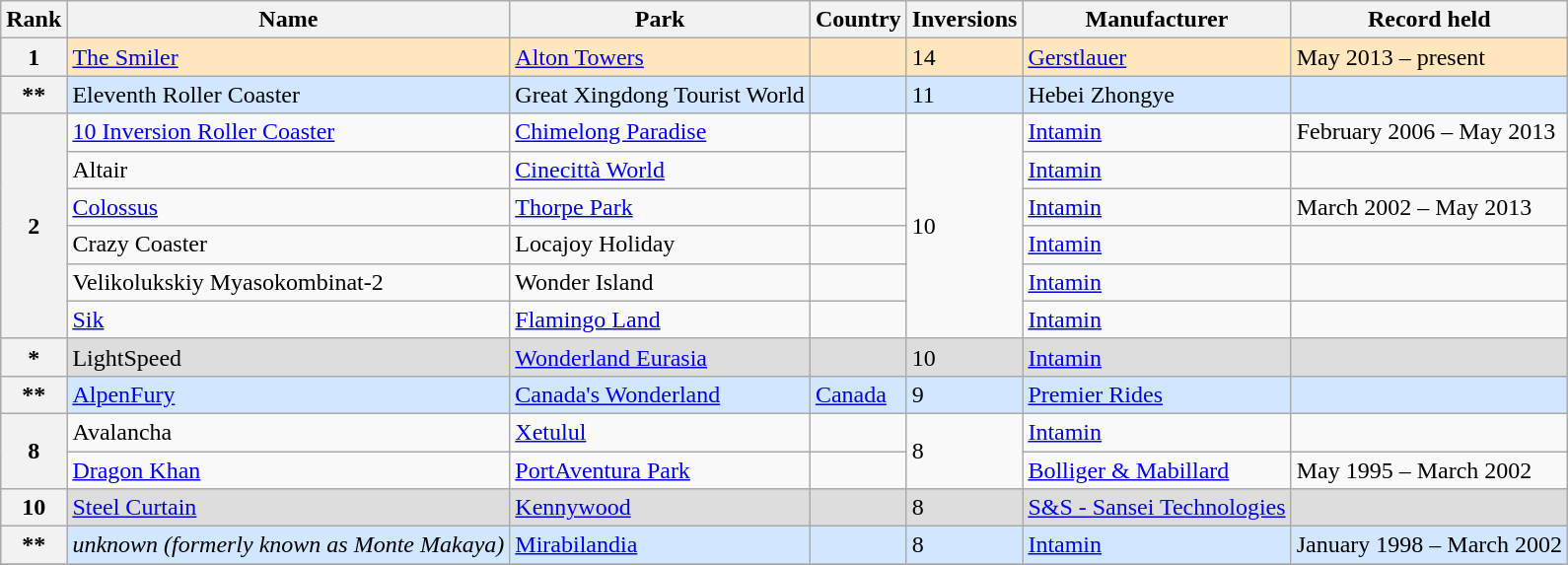<table class="wikitable sortable plainrowheaders">
<tr>
<th data-sort-type="number" scope="col">Rank</th>
<th scope="col">Name</th>
<th scope="col">Park</th>
<th scope="col">Country</th>
<th scope="col">Inversions</th>
<th scope="col">Manufacturer</th>
<th scope="col">Record held</th>
</tr>
<tr style="background-color:#FFE6BD">
<th>1</th>
<td><a href='#'>The Smiler</a></td>
<td><a href='#'>Alton Towers</a></td>
<td></td>
<td>14</td>
<td><a href='#'>Gerstlauer</a></td>
<td data-sort-value="2013-05">May 2013 – present</td>
</tr>
<tr style="background-color: #D0E7FF">
<th data-sort-value="1.5">**</th>
<td>Eleventh Roller Coaster</td>
<td>Great Xingdong Tourist World</td>
<td></td>
<td>11</td>
<td>Hebei Zhongye</td>
<td></td>
</tr>
<tr>
<th rowspan="6">2</th>
<td><a href='#'>10 Inversion Roller Coaster</a></td>
<td><a href='#'>Chimelong Paradise</a></td>
<td></td>
<td rowspan="6">10</td>
<td><a href='#'>Intamin</a></td>
<td data-sort-value="2006-02">February 2006 – May 2013</td>
</tr>
<tr>
<td>Altair</td>
<td><a href='#'>Cinecittà World</a></td>
<td></td>
<td><a href='#'>Intamin</a></td>
<td></td>
</tr>
<tr>
<td><a href='#'>Colossus</a></td>
<td><a href='#'>Thorpe Park</a></td>
<td></td>
<td><a href='#'>Intamin</a></td>
<td data-sort-value="2002–03">March 2002 – May 2013</td>
</tr>
<tr>
<td>Crazy Coaster</td>
<td>Locajoy Holiday</td>
<td></td>
<td><a href='#'>Intamin</a></td>
<td></td>
</tr>
<tr>
<td>Velikolukskiy Myasokombinat-2</td>
<td>Wonder Island</td>
<td></td>
<td><a href='#'>Intamin</a></td>
<td></td>
</tr>
<tr>
<td><a href='#'>Sik</a></td>
<td><a href='#'>Flamingo Land</a></td>
<td></td>
<td><a href='#'>Intamin</a></td>
<td></td>
</tr>
<tr style="background-color: #DDDDDD">
<th data-sort-value="2.5">*</th>
<td>LightSpeed</td>
<td><a href='#'>Wonderland Eurasia</a></td>
<td></td>
<td>10</td>
<td><a href='#'>Intamin</a></td>
<td></td>
</tr>
<tr style="background-color: #D0E7FF">
<th data-sort-value="7.5">**</th>
<td><a href='#'>AlpenFury</a></td>
<td><a href='#'>Canada's Wonderland</a></td>
<td><a href='#'>Canada</a></td>
<td>9</td>
<td><a href='#'>Premier Rides</a></td>
<td></td>
</tr>
<tr>
<th rowspan="2">8</th>
<td>Avalancha</td>
<td><a href='#'>Xetulul</a></td>
<td></td>
<td rowspan="2">8</td>
<td><a href='#'>Intamin</a></td>
<td></td>
</tr>
<tr>
<td><a href='#'>Dragon Khan</a></td>
<td><a href='#'>PortAventura Park</a></td>
<td></td>
<td><a href='#'>Bolliger & Mabillard</a></td>
<td data-sort-value="1995-05">May 1995 – March 2002</td>
</tr>
<tr style="background-color: #DDDDDD">
<th data-sort-value="8.5">10</th>
<td><a href='#'>Steel Curtain</a></td>
<td><a href='#'>Kennywood</a></td>
<td></td>
<td>8</td>
<td><a href='#'>S&S - Sansei Technologies</a></td>
<td></td>
</tr>
<tr style="background-color: #D0E7FF">
<th data-sort-value="8.6">**</th>
<td><em>unknown (formerly known as Monte Makaya)</em></td>
<td><a href='#'>Mirabilandia</a></td>
<td></td>
<td>8</td>
<td><a href='#'>Intamin</a></td>
<td data-sort-value="1998-01">January 1998 – March 2002</td>
</tr>
<tr>
</tr>
</table>
